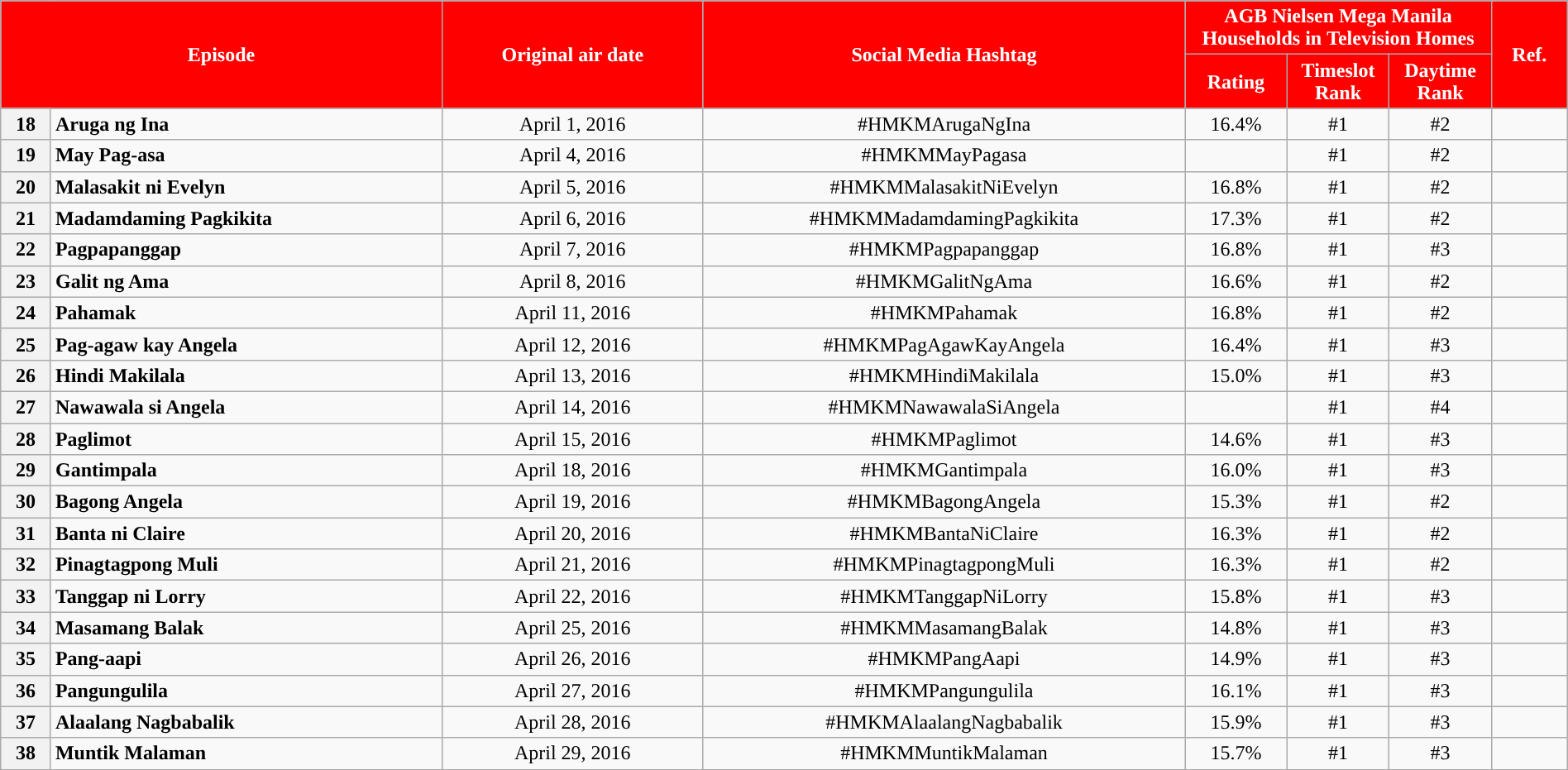<table class="wikitable" style="text-align:center; font-size:100%; line-height:18px;"  width="100%">
<tr>
<th colspan="2" rowspan="2" style="background-color:#FF0000; color:#ffffff;">Episode</th>
<th style="background:#FF0000; color:white" rowspan="2">Original air date</th>
<th style="background:#FF0000; color:white" rowspan="2">Social Media Hashtag</th>
<th style="background-color:#FF0000; color:#ffffff;" colspan="3">AGB Nielsen Mega Manila Households in Television Homes</th>
<th rowspan="2" style="background:#FF0000; color:white">Ref.</th>
</tr>
<tr style="text-align: center style=">
<th style="background-color:#FF0000; width:75px; color:#ffffff;">Rating</th>
<th style="background-color:#FF0000; width:75px; color:#ffffff;">Timeslot Rank</th>
<th style="background-color:#FF0000; width:75px; color:#ffffff;">Daytime Rank</th>
</tr>
<tr>
<th>18</th>
<td style="text-align: left;"><strong>Aruga ng Ina</strong></td>
<td>April 1, 2016</td>
<td>#HMKMArugaNgIna</td>
<td>16.4%</td>
<td>#1</td>
<td>#2</td>
<td></td>
</tr>
<tr>
<th>19</th>
<td style="text-align: left;"><strong>May Pag-asa</strong></td>
<td>April 4, 2016</td>
<td>#HMKMMayPagasa</td>
<td></td>
<td>#1</td>
<td>#2</td>
<td></td>
</tr>
<tr>
<th>20</th>
<td style="text-align: left;"><strong>Malasakit ni Evelyn</strong></td>
<td>April 5, 2016</td>
<td>#HMKMMalasakitNiEvelyn</td>
<td>16.8%</td>
<td>#1</td>
<td>#2</td>
<td></td>
</tr>
<tr>
<th>21</th>
<td style="text-align: left;"><strong>Madamdaming Pagkikita</strong></td>
<td>April 6, 2016</td>
<td>#HMKMMadamdamingPagkikita</td>
<td>17.3%</td>
<td>#1</td>
<td>#2</td>
<td></td>
</tr>
<tr>
<th>22</th>
<td style="text-align: left;"><strong>Pagpapanggap</strong></td>
<td>April 7, 2016</td>
<td>#HMKMPagpapanggap</td>
<td>16.8%</td>
<td>#1</td>
<td>#3</td>
<td></td>
</tr>
<tr>
<th>23</th>
<td style="text-align: left;"><strong>Galit ng Ama</strong></td>
<td>April 8, 2016</td>
<td>#HMKMGalitNgAma</td>
<td>16.6%</td>
<td>#1</td>
<td>#2</td>
<td></td>
</tr>
<tr>
<th>24</th>
<td style="text-align: left;"><strong>Pahamak</strong></td>
<td>April 11, 2016</td>
<td>#HMKMPahamak</td>
<td>16.8%</td>
<td>#1</td>
<td>#2</td>
<td></td>
</tr>
<tr>
<th>25</th>
<td style="text-align: left;"><strong>Pag-agaw kay Angela</strong></td>
<td>April 12, 2016</td>
<td>#HMKMPagAgawKayAngela</td>
<td>16.4%</td>
<td>#1</td>
<td>#3</td>
<td></td>
</tr>
<tr>
<th>26</th>
<td style="text-align: left;"><strong>Hindi Makilala</strong></td>
<td>April 13, 2016</td>
<td>#HMKMHindiMakilala</td>
<td>15.0%</td>
<td>#1</td>
<td>#3</td>
<td></td>
</tr>
<tr>
<th>27</th>
<td style="text-align: left;"><strong>Nawawala si Angela</strong></td>
<td>April 14, 2016</td>
<td>#HMKMNawawalaSiAngela</td>
<td></td>
<td>#1</td>
<td>#4</td>
<td></td>
</tr>
<tr>
<th>28</th>
<td style="text-align: left;"><strong>Paglimot</strong></td>
<td>April 15, 2016</td>
<td>#HMKMPaglimot</td>
<td>14.6%</td>
<td>#1</td>
<td>#3</td>
<td></td>
</tr>
<tr>
<th>29</th>
<td style="text-align: left;"><strong>Gantimpala</strong></td>
<td>April 18, 2016</td>
<td>#HMKMGantimpala</td>
<td>16.0%</td>
<td>#1</td>
<td>#3</td>
<td></td>
</tr>
<tr>
<th>30</th>
<td style="text-align: left;"><strong>Bagong Angela</strong></td>
<td>April 19, 2016</td>
<td>#HMKMBagongAngela</td>
<td>15.3%</td>
<td>#1</td>
<td>#2</td>
<td></td>
</tr>
<tr>
<th>31</th>
<td style="text-align: left;"><strong>Banta ni Claire</strong></td>
<td>April 20, 2016</td>
<td>#HMKMBantaNiClaire</td>
<td>16.3%</td>
<td>#1</td>
<td>#2</td>
<td></td>
</tr>
<tr>
<th>32</th>
<td style="text-align: left;"><strong>Pinagtagpong Muli</strong></td>
<td>April 21, 2016</td>
<td>#HMKMPinagtagpongMuli</td>
<td>16.3%</td>
<td>#1</td>
<td>#2</td>
<td></td>
</tr>
<tr>
<th>33</th>
<td style="text-align: left;"><strong>Tanggap ni Lorry</strong></td>
<td>April 22, 2016</td>
<td>#HMKMTanggapNiLorry</td>
<td>15.8%</td>
<td>#1</td>
<td>#3</td>
<td></td>
</tr>
<tr>
<th>34</th>
<td style="text-align: left;"><strong>Masamang Balak</strong></td>
<td>April 25, 2016</td>
<td>#HMKMMasamangBalak</td>
<td>14.8%</td>
<td>#1</td>
<td>#3</td>
<td></td>
</tr>
<tr>
<th>35</th>
<td style="text-align: left;"><strong>Pang-aapi</strong></td>
<td>April 26, 2016</td>
<td>#HMKMPangAapi</td>
<td>14.9%</td>
<td>#1</td>
<td>#3</td>
<td></td>
</tr>
<tr>
<th>36</th>
<td style="text-align: left;"><strong>Pangungulila</strong></td>
<td>April 27, 2016</td>
<td>#HMKMPangungulila</td>
<td>16.1%</td>
<td>#1</td>
<td>#3</td>
<td></td>
</tr>
<tr>
<th>37</th>
<td style="text-align: left;"><strong>Alaalang Nagbabalik</strong></td>
<td>April 28, 2016</td>
<td>#HMKMAlaalangNagbabalik</td>
<td>15.9%</td>
<td>#1</td>
<td>#3</td>
<td></td>
</tr>
<tr>
<th>38</th>
<td style="text-align: left;"><strong>Muntik Malaman</strong></td>
<td>April 29, 2016</td>
<td>#HMKMMuntikMalaman</td>
<td>15.7%</td>
<td>#1</td>
<td>#3</td>
<td></td>
</tr>
<tr>
</tr>
</table>
